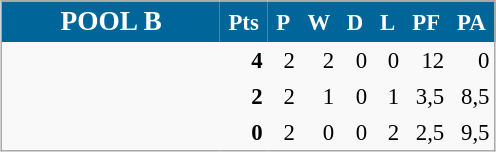<table align=center cellpadding="3" cellspacing="0" style="background: #f9f9f9; border: 1px #aaa solid; border-collapse: collapse; font-size: 95%;" width=330>
<tr style="background:#006699; color:white;">
<th width=34% style=font-size:120%><strong>POOL B</strong></th>
<th width=5%>Pts</th>
<th width=5%>P</th>
<th width=5%>W</th>
<th width=5%>D</th>
<th width=5%>L</th>
<th width=5%>PF</th>
<th width=5%>PA</th>
</tr>
<tr align=right>
<td align=left></td>
<td><strong>4</strong></td>
<td>2</td>
<td>2</td>
<td>0</td>
<td>0</td>
<td>12</td>
<td>0</td>
</tr>
<tr align=right>
<td align=left></td>
<td><strong>2</strong></td>
<td>2</td>
<td>1</td>
<td>0</td>
<td>1</td>
<td>3,5</td>
<td>8,5</td>
</tr>
<tr align=right>
<td align=left></td>
<td><strong>0</strong></td>
<td>2</td>
<td>0</td>
<td>0</td>
<td>2</td>
<td>2,5</td>
<td>9,5</td>
</tr>
</table>
